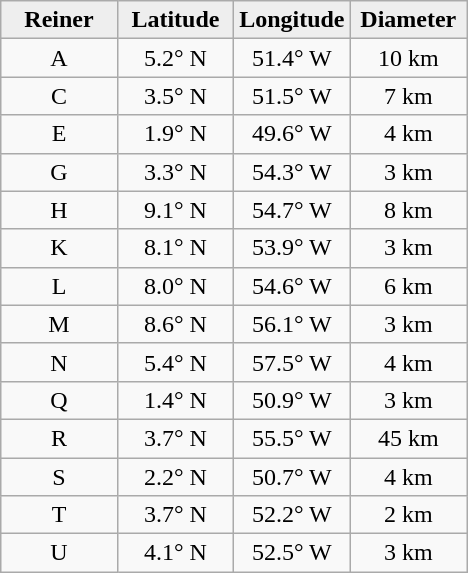<table class="wikitable">
<tr>
<th width="25%" style="background:#eeeeee;">Reiner</th>
<th width="25%" style="background:#eeeeee;">Latitude</th>
<th width="25%" style="background:#eeeeee;">Longitude</th>
<th width="25%" style="background:#eeeeee;">Diameter</th>
</tr>
<tr>
<td align="center">A</td>
<td align="center">5.2° N</td>
<td align="center">51.4° W</td>
<td align="center">10 km</td>
</tr>
<tr>
<td align="center">C</td>
<td align="center">3.5° N</td>
<td align="center">51.5° W</td>
<td align="center">7 km</td>
</tr>
<tr>
<td align="center">E</td>
<td align="center">1.9° N</td>
<td align="center">49.6° W</td>
<td align="center">4 km</td>
</tr>
<tr>
<td align="center">G</td>
<td align="center">3.3° N</td>
<td align="center">54.3° W</td>
<td align="center">3 km</td>
</tr>
<tr>
<td align="center">H</td>
<td align="center">9.1° N</td>
<td align="center">54.7° W</td>
<td align="center">8 km</td>
</tr>
<tr>
<td align="center">K</td>
<td align="center">8.1° N</td>
<td align="center">53.9° W</td>
<td align="center">3 km</td>
</tr>
<tr>
<td align="center">L</td>
<td align="center">8.0° N</td>
<td align="center">54.6° W</td>
<td align="center">6 km</td>
</tr>
<tr>
<td align="center">M</td>
<td align="center">8.6° N</td>
<td align="center">56.1° W</td>
<td align="center">3 km</td>
</tr>
<tr>
<td align="center">N</td>
<td align="center">5.4° N</td>
<td align="center">57.5° W</td>
<td align="center">4 km</td>
</tr>
<tr>
<td align="center">Q</td>
<td align="center">1.4° N</td>
<td align="center">50.9° W</td>
<td align="center">3 km</td>
</tr>
<tr>
<td align="center">R</td>
<td align="center">3.7° N</td>
<td align="center">55.5° W</td>
<td align="center">45 km</td>
</tr>
<tr>
<td align="center">S</td>
<td align="center">2.2° N</td>
<td align="center">50.7° W</td>
<td align="center">4 km</td>
</tr>
<tr>
<td align="center">T</td>
<td align="center">3.7° N</td>
<td align="center">52.2° W</td>
<td align="center">2 km</td>
</tr>
<tr>
<td align="center">U</td>
<td align="center">4.1° N</td>
<td align="center">52.5° W</td>
<td align="center">3 km</td>
</tr>
</table>
